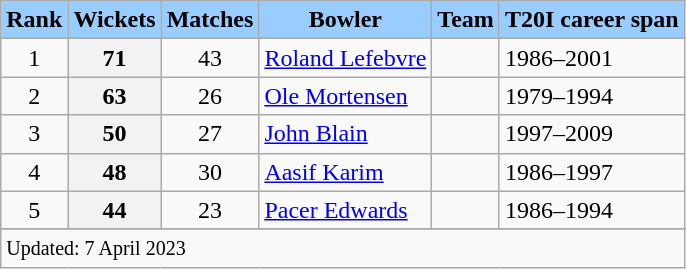<table class="wikitable sortable" style="text-align:centre;">
<tr>
<th scope="col" style="background:#9cf;">Rank</th>
<th scope="col" style="background:#9cf;">Wickets</th>
<th scope="col" style="background:#9cf;">Matches</th>
<th scope="col" style="background:#9cf;">Bowler</th>
<th scope="col" style="background:#9cf;">Team</th>
<th scope="col" style="background:#9cf;">T20I career span</th>
</tr>
<tr>
<td align=center>1</td>
<th scope="row">71</th>
<td style="text-align:center;">43</td>
<td><a href='#'>Roland Lefebvre</a></td>
<td></td>
<td>1986–2001</td>
</tr>
<tr>
<td align=center>2</td>
<th scope="row">63</th>
<td style="text-align:center;">26</td>
<td><a href='#'>Ole Mortensen</a></td>
<td></td>
<td>1979–1994</td>
</tr>
<tr>
<td align=center>3</td>
<th scope="row">50</th>
<td style="text-align:center;">27</td>
<td><a href='#'>John Blain</a></td>
<td></td>
<td>1997–2009</td>
</tr>
<tr>
<td align=center>4</td>
<th scope="row">48</th>
<td style="text-align:center;">30</td>
<td><a href='#'>Aasif Karim</a></td>
<td></td>
<td>1986–1997</td>
</tr>
<tr>
<td align=center>5</td>
<th scope="row">44</th>
<td style="text-align:center;">23</td>
<td><a href='#'>Pacer Edwards</a></td>
<td></td>
<td>1986–1994</td>
</tr>
<tr class="sortbottom">
</tr>
<tr>
<td scope="row" colspan=6><small>Updated: 7 April 2023</small></td>
</tr>
</table>
